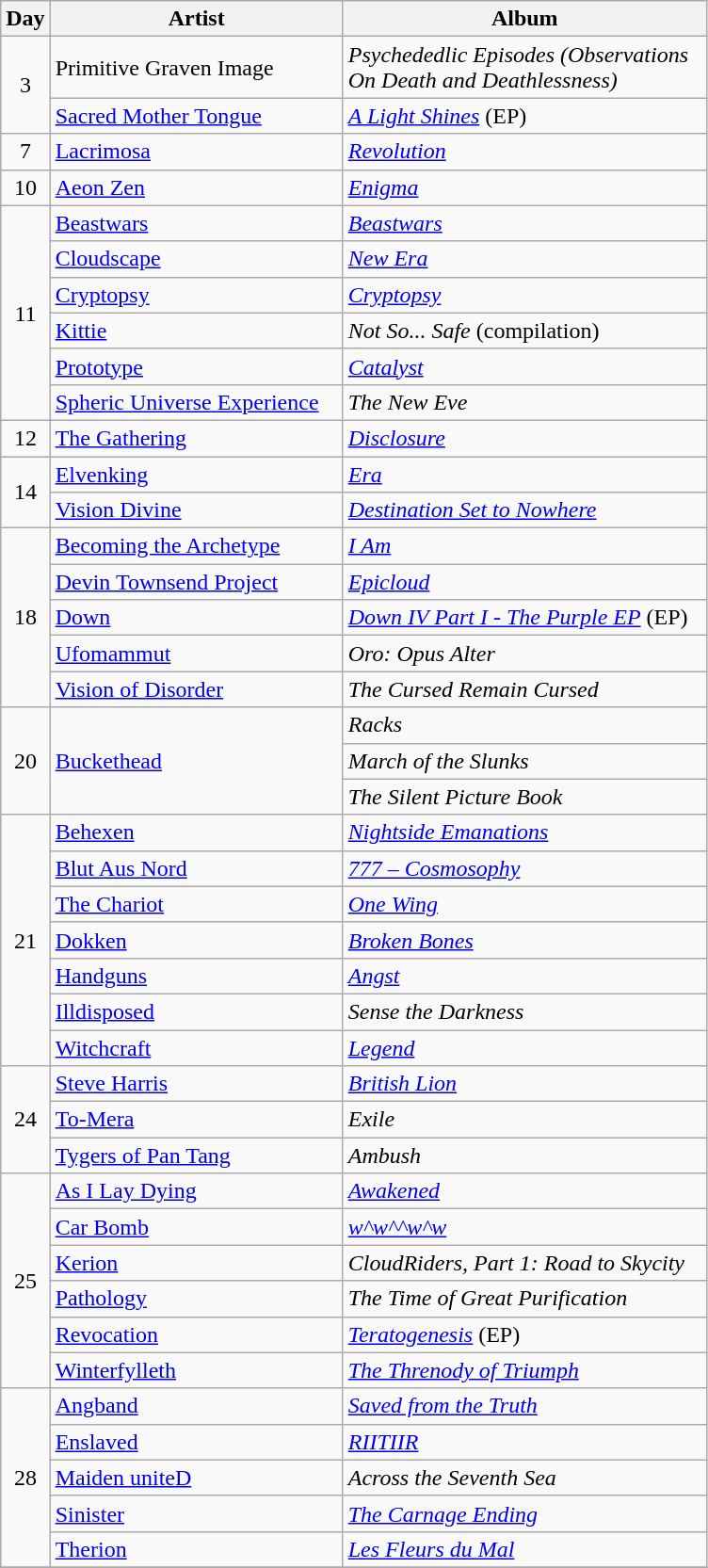<table class="wikitable">
<tr>
<th style="width:20px;">Day</th>
<th style="width:200px;">Artist</th>
<th style="width:250px;">Album</th>
</tr>
<tr>
<td align="center" rowspan="2">3</td>
<td>Primitive Graven Image</td>
<td><em>Psychededlic Episodes (Observations On Death and Deathlessness)</em></td>
</tr>
<tr>
<td><a href='#'>Sacred Mother Tongue</a></td>
<td><em><a href='#'>A Light Shines</a></em> (EP)</td>
</tr>
<tr>
<td align="center" rowspan="1">7</td>
<td><a href='#'>Lacrimosa</a></td>
<td><em><a href='#'>Revolution</a></em></td>
</tr>
<tr>
<td align="center" rowspan="1">10</td>
<td><a href='#'>Aeon Zen</a></td>
<td><em><a href='#'>Enigma</a></em></td>
</tr>
<tr>
<td align="center" rowspan="6">11</td>
<td><a href='#'>Beastwars</a></td>
<td><em><a href='#'>Beastwars</a></em></td>
</tr>
<tr>
<td><a href='#'>Cloudscape</a></td>
<td><em><a href='#'>New Era</a></em></td>
</tr>
<tr>
<td><a href='#'>Cryptopsy</a></td>
<td><em><a href='#'>Cryptopsy</a></em></td>
</tr>
<tr>
<td><a href='#'>Kittie</a></td>
<td><em>Not So... Safe</em> (compilation)</td>
</tr>
<tr>
<td><a href='#'>Prototype</a></td>
<td><em><a href='#'>Catalyst</a></em></td>
</tr>
<tr>
<td><a href='#'>Spheric Universe Experience</a></td>
<td><em>The New Eve</em></td>
</tr>
<tr>
<td align="center" rowspan="1">12</td>
<td><a href='#'>The Gathering</a></td>
<td><em><a href='#'>Disclosure</a></em></td>
</tr>
<tr>
<td align="center" rowspan="2">14</td>
<td><a href='#'>Elvenking</a></td>
<td><em><a href='#'>Era</a></em></td>
</tr>
<tr>
<td><a href='#'>Vision Divine</a></td>
<td><em><a href='#'>Destination Set to Nowhere</a></em></td>
</tr>
<tr>
<td align="center" rowspan="5">18</td>
<td><a href='#'>Becoming the Archetype</a></td>
<td><em><a href='#'>I Am</a></em></td>
</tr>
<tr>
<td><a href='#'>Devin Townsend Project</a></td>
<td><em><a href='#'>Epicloud</a></em></td>
</tr>
<tr>
<td><a href='#'>Down</a></td>
<td><em><a href='#'>Down IV Part I - The Purple EP</a></em> (EP)</td>
</tr>
<tr>
<td><a href='#'>Ufomammut</a></td>
<td><em>Oro: Opus Alter</em></td>
</tr>
<tr>
<td><a href='#'>Vision of Disorder</a></td>
<td><em>The Cursed Remain Cursed</em></td>
</tr>
<tr>
<td style="text-align:center;" rowspan="3">20</td>
<td rowspan="3"><a href='#'>Buckethead</a></td>
<td><em>Racks</em></td>
</tr>
<tr>
<td><em>March of the Slunks</em></td>
</tr>
<tr>
<td><em>The Silent Picture Book</em></td>
</tr>
<tr>
<td style="text-align:center;" rowspan="7">21</td>
<td><a href='#'>Behexen</a></td>
<td><em><a href='#'>Nightside Emanations</a></em></td>
</tr>
<tr>
<td><a href='#'>Blut Aus Nord</a></td>
<td><em><a href='#'>777 – Cosmosophy</a></em></td>
</tr>
<tr>
<td><a href='#'>The Chariot</a></td>
<td><em><a href='#'>One Wing</a></em></td>
</tr>
<tr>
<td><a href='#'>Dokken</a></td>
<td><em><a href='#'>Broken Bones</a></em></td>
</tr>
<tr>
<td><a href='#'>Handguns</a></td>
<td><em><a href='#'>Angst</a></em></td>
</tr>
<tr>
<td><a href='#'>Illdisposed</a></td>
<td><em>Sense the Darkness</em></td>
</tr>
<tr>
<td><a href='#'>Witchcraft</a></td>
<td><em><a href='#'>Legend</a></em></td>
</tr>
<tr>
<td style="text-align:center;" rowspan="3">24</td>
<td><a href='#'>Steve Harris</a></td>
<td><em><a href='#'>British Lion</a></em></td>
</tr>
<tr>
<td><a href='#'>To-Mera</a></td>
<td><em>Exile</em></td>
</tr>
<tr>
<td><a href='#'>Tygers of Pan Tang</a></td>
<td><em>Ambush</em></td>
</tr>
<tr>
<td style="text-align:center;" rowspan="6">25</td>
<td><a href='#'>As I Lay Dying</a></td>
<td><em><a href='#'>Awakened</a></em></td>
</tr>
<tr>
<td><a href='#'>Car Bomb</a></td>
<td><em><a href='#'>w^w^^w^w</a></em></td>
</tr>
<tr>
<td><a href='#'>Kerion</a></td>
<td><em>CloudRiders, Part 1: Road to Skycity</em></td>
</tr>
<tr>
<td><a href='#'>Pathology</a></td>
<td><em>The Time of Great Purification</em></td>
</tr>
<tr>
<td><a href='#'>Revocation</a></td>
<td><em><a href='#'>Teratogenesis</a></em> (EP)</td>
</tr>
<tr>
<td><a href='#'>Winterfylleth</a></td>
<td><em><a href='#'>The Threnody of Triumph</a></em></td>
</tr>
<tr>
<td align="center" rowspan="5">28</td>
<td><a href='#'>Angband</a></td>
<td><em><a href='#'>Saved from the Truth</a></em> </td>
</tr>
<tr>
<td><a href='#'>Enslaved</a></td>
<td><em><a href='#'>RIITIIR</a></em></td>
</tr>
<tr>
<td><a href='#'>Maiden uniteD</a></td>
<td><em>Across the Seventh Sea</em></td>
</tr>
<tr>
<td><a href='#'>Sinister</a></td>
<td><em><a href='#'>The Carnage Ending</a></em></td>
</tr>
<tr>
<td><a href='#'>Therion</a></td>
<td><em><a href='#'>Les Fleurs du Mal</a></em></td>
</tr>
<tr>
</tr>
</table>
